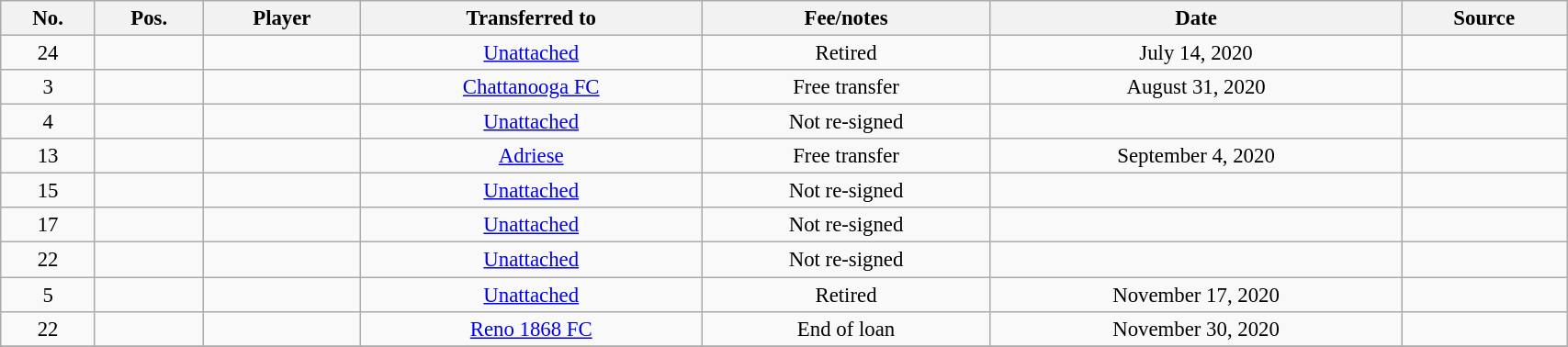<table class="wikitable sortable" style="width:90%; text-align:center; font-size:95%; text-align:left;">
<tr>
<th><strong>No.</strong></th>
<th><strong>Pos.</strong></th>
<th><strong>Player</strong></th>
<th><strong>Transferred to</strong></th>
<th><strong>Fee/notes</strong></th>
<th><strong>Date</strong></th>
<th><strong>Source</strong></th>
</tr>
<tr>
<td align=center>24</td>
<td align=center></td>
<td align=center></td>
<td align=center><a href='#'>Unattached</a></td>
<td align=center>Retired</td>
<td align=center>July 14, 2020</td>
<td align=center></td>
</tr>
<tr>
<td align=center>3</td>
<td align=center></td>
<td align=center></td>
<td align=center> <a href='#'>Chattanooga FC</a></td>
<td align=center>Free transfer</td>
<td align=center>August 31, 2020</td>
<td align=center></td>
</tr>
<tr>
<td align=center>4</td>
<td align=center></td>
<td align=center></td>
<td align=center><a href='#'>Unattached</a></td>
<td align=center>Not re-signed</td>
<td align=center></td>
<td align=center></td>
</tr>
<tr>
<td align=center>13</td>
<td align=center></td>
<td align=center></td>
<td align=center> <a href='#'>Adriese</a></td>
<td align=center>Free transfer</td>
<td align=center>September 4, 2020</td>
<td align=center></td>
</tr>
<tr>
<td align=center>15</td>
<td align=center></td>
<td align=center></td>
<td align=center><a href='#'>Unattached</a></td>
<td align=center>Not re-signed</td>
<td align=center></td>
<td align=center></td>
</tr>
<tr>
<td align=center>17</td>
<td align=center></td>
<td align=center></td>
<td align=center><a href='#'>Unattached</a></td>
<td align=center>Not re-signed</td>
<td align=center></td>
<td align=center></td>
</tr>
<tr>
<td align=center>22</td>
<td align=center></td>
<td align=center></td>
<td align=center><a href='#'>Unattached</a></td>
<td align=center>Not re-signed</td>
<td align=center></td>
<td align=center></td>
</tr>
<tr>
<td align=center>5</td>
<td align=center></td>
<td align=center></td>
<td align=center><a href='#'>Unattached</a></td>
<td align=center>Retired</td>
<td align=center>November 17, 2020</td>
<td align=center></td>
</tr>
<tr>
<td align=center>22</td>
<td align=center></td>
<td align=center></td>
<td align=center> <a href='#'>Reno 1868 FC</a></td>
<td align=center>End of loan</td>
<td align=center>November 30, 2020</td>
<td align=center></td>
</tr>
<tr>
</tr>
</table>
